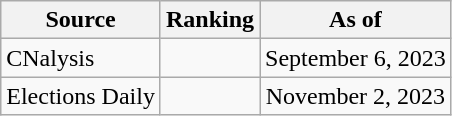<table class="wikitable" style="text-align:center">
<tr>
<th>Source</th>
<th>Ranking</th>
<th>As of</th>
</tr>
<tr>
<td align=left>CNalysis</td>
<td></td>
<td>September 6, 2023</td>
</tr>
<tr>
<td align=left>Elections Daily</td>
<td></td>
<td>November 2, 2023</td>
</tr>
</table>
